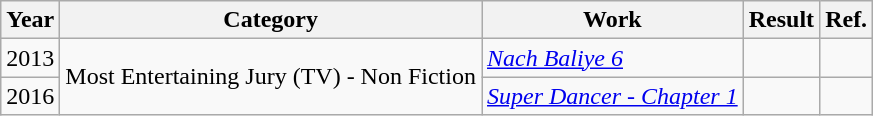<table class="wikitable">
<tr>
<th>Year</th>
<th>Category</th>
<th>Work</th>
<th>Result</th>
<th>Ref.</th>
</tr>
<tr>
<td>2013</td>
<td rowspan="2">Most Entertaining Jury (TV) - Non Fiction</td>
<td><em><a href='#'>Nach Baliye 6</a></em></td>
<td></td>
<td></td>
</tr>
<tr>
<td>2016</td>
<td><em><a href='#'>Super Dancer - Chapter 1</a></em></td>
<td></td>
<td></td>
</tr>
</table>
